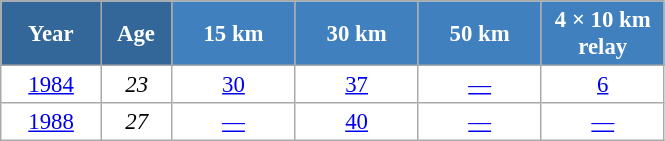<table class="wikitable" style="font-size:95%; text-align:center; border:grey solid 1px; border-collapse:collapse; background:#ffffff;">
<tr>
<th style="background-color:#369; color:white; width:60px;"> Year </th>
<th style="background-color:#369; color:white; width:40px;"> Age </th>
<th style="background-color:#4180be; color:white; width:75px;"> 15 km </th>
<th style="background-color:#4180be; color:white; width:75px;"> 30 km </th>
<th style="background-color:#4180be; color:white; width:75px;"> 50 km </th>
<th style="background-color:#4180be; color:white; width:75px;"> 4 × 10 km <br> relay </th>
</tr>
<tr>
<td><a href='#'>1984</a></td>
<td><em>23</em></td>
<td><a href='#'>30</a></td>
<td><a href='#'>37</a></td>
<td><a href='#'>—</a></td>
<td><a href='#'>6</a></td>
</tr>
<tr>
<td><a href='#'>1988</a></td>
<td><em>27</em></td>
<td><a href='#'>—</a></td>
<td><a href='#'>40</a></td>
<td><a href='#'>—</a></td>
<td><a href='#'>—</a></td>
</tr>
</table>
